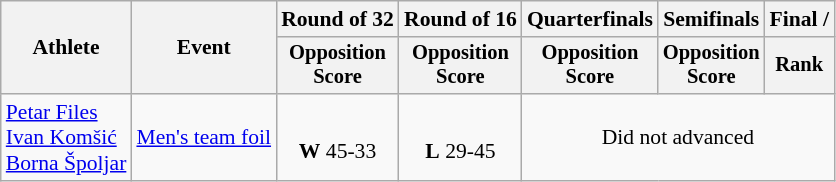<table class="wikitable" style="font-size:90%">
<tr>
<th rowspan=2>Athlete</th>
<th rowspan=2>Event</th>
<th>Round of 32</th>
<th>Round of 16</th>
<th>Quarterfinals</th>
<th>Semifinals</th>
<th>Final / </th>
</tr>
<tr style="font-size:95%">
<th>Opposition<br>Score</th>
<th>Opposition<br>Score</th>
<th>Opposition<br>Score</th>
<th>Opposition<br>Score</th>
<th>Rank</th>
</tr>
<tr align="center">
<td align="left"><a href='#'>Petar Files</a><br><a href='#'>Ivan Komšić</a><br><a href='#'>Borna Špoljar</a></td>
<td style="text-align:left;"><a href='#'>Men's team foil</a></td>
<td><br><strong>W</strong> 45-33</td>
<td><br><strong>L</strong> 29-45</td>
<td colspan="3">Did not advanced</td>
</tr>
</table>
